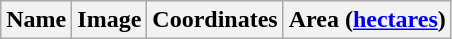<table class="wikitable">
<tr>
<th>Name</th>
<th>Image</th>
<th>Coordinates</th>
<th>Area (<a href='#'>hectares</a>)<br>




</th>
</tr>
</table>
